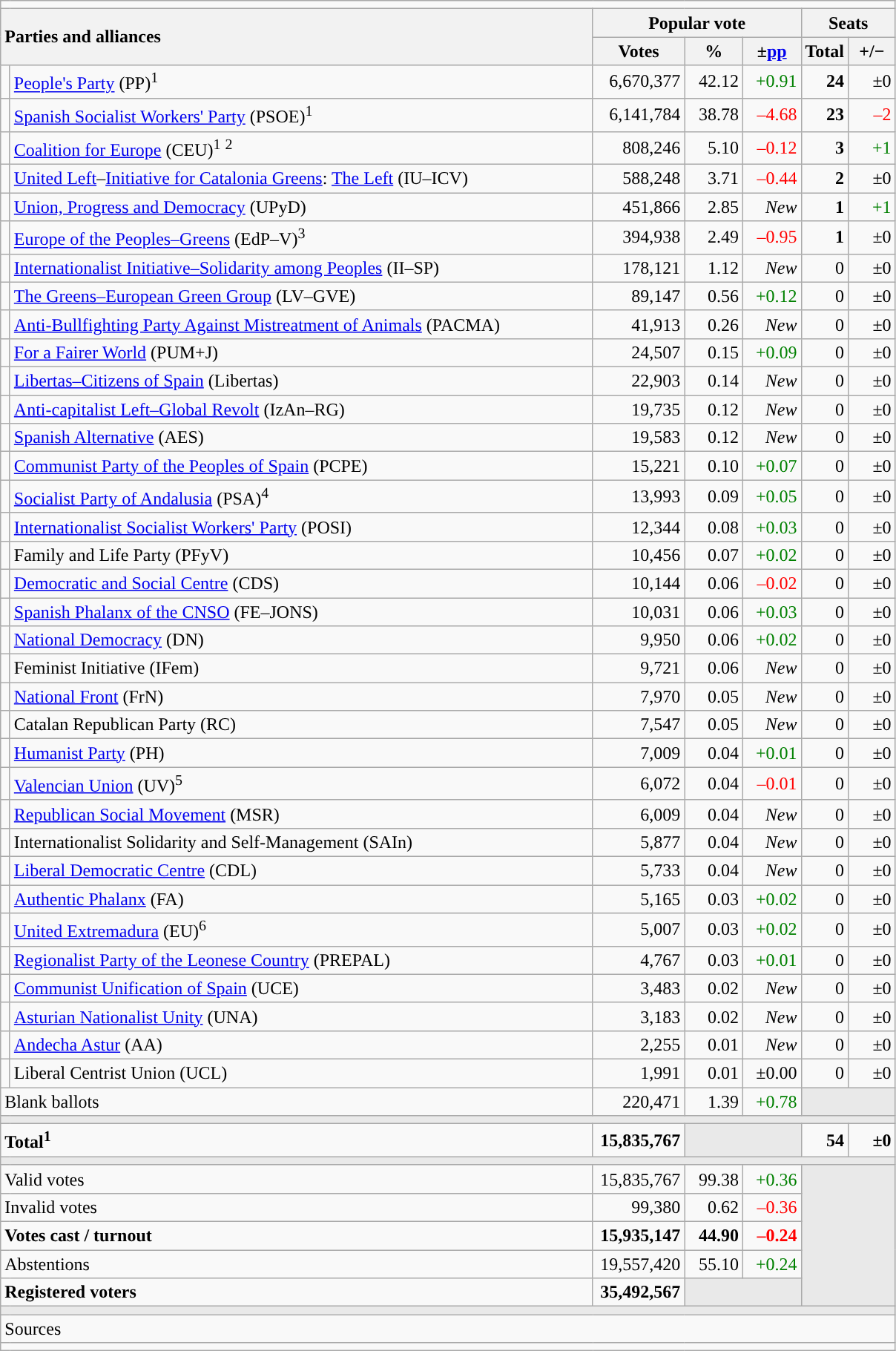<table class="wikitable" style="text-align:right;">
<tr>
<td colspan="7"></td>
</tr>
<tr>
<th style="text-align:left;" rowspan="2" colspan="2" width="525">Parties and alliances</th>
<th colspan="3">Popular vote</th>
<th colspan="2">Seats</th>
</tr>
<tr>
<th width="75">Votes</th>
<th width="45">%</th>
<th width="45">±<a href='#'>pp</a></th>
<th width="35">Total</th>
<th width="35">+/−</th>
</tr>
<tr>
<td width="1" style="color:inherit;background:"></td>
<td align="left"><a href='#'>People's Party</a> (PP)<sup>1</sup></td>
<td>6,670,377</td>
<td>42.12</td>
<td style="color:green;">+0.91</td>
<td><strong>24</strong></td>
<td>±0</td>
</tr>
<tr>
<td style="color:inherit;background:"></td>
<td align="left"><a href='#'>Spanish Socialist Workers' Party</a> (PSOE)<sup>1</sup></td>
<td>6,141,784</td>
<td>38.78</td>
<td style="color:red;">–4.68</td>
<td><strong>23</strong></td>
<td style="color:red;">–2</td>
</tr>
<tr>
<td style="color:inherit;background:"></td>
<td align="left"><a href='#'>Coalition for Europe</a> (CEU)<sup>1</sup> <sup>2</sup></td>
<td>808,246</td>
<td>5.10</td>
<td style="color:red;">–0.12</td>
<td><strong>3</strong></td>
<td style="color:green;">+1</td>
</tr>
<tr>
<td style="color:inherit;background:"></td>
<td align="left"><a href='#'>United Left</a>–<a href='#'>Initiative for Catalonia Greens</a>: <a href='#'>The Left</a> (IU–ICV)</td>
<td>588,248</td>
<td>3.71</td>
<td style="color:red;">–0.44</td>
<td><strong>2</strong></td>
<td>±0</td>
</tr>
<tr>
<td style="color:inherit;background:"></td>
<td align="left"><a href='#'>Union, Progress and Democracy</a> (UPyD)</td>
<td>451,866</td>
<td>2.85</td>
<td><em>New</em></td>
<td><strong>1</strong></td>
<td style="color:green;">+1</td>
</tr>
<tr>
<td style="color:inherit;background:"></td>
<td align="left"><a href='#'>Europe of the Peoples–Greens</a> (EdP–V)<sup>3</sup></td>
<td>394,938</td>
<td>2.49</td>
<td style="color:red;">–0.95</td>
<td><strong>1</strong></td>
<td>±0</td>
</tr>
<tr>
<td style="color:inherit;background:"></td>
<td align="left"><a href='#'>Internationalist Initiative–Solidarity among Peoples</a> (II–SP)</td>
<td>178,121</td>
<td>1.12</td>
<td><em>New</em></td>
<td>0</td>
<td>±0</td>
</tr>
<tr>
<td style="color:inherit;background:"></td>
<td align="left"><a href='#'>The Greens–European Green Group</a> (LV–GVE)</td>
<td>89,147</td>
<td>0.56</td>
<td style="color:green;">+0.12</td>
<td>0</td>
<td>±0</td>
</tr>
<tr>
<td style="color:inherit;background:"></td>
<td align="left"><a href='#'>Anti-Bullfighting Party Against Mistreatment of Animals</a> (PACMA)</td>
<td>41,913</td>
<td>0.26</td>
<td><em>New</em></td>
<td>0</td>
<td>±0</td>
</tr>
<tr>
<td style="color:inherit;background:"></td>
<td align="left"><a href='#'>For a Fairer World</a> (PUM+J)</td>
<td>24,507</td>
<td>0.15</td>
<td style="color:green;">+0.09</td>
<td>0</td>
<td>±0</td>
</tr>
<tr>
<td style="color:inherit;background:"></td>
<td align="left"><a href='#'>Libertas–Citizens of Spain</a> (Libertas)</td>
<td>22,903</td>
<td>0.14</td>
<td><em>New</em></td>
<td>0</td>
<td>±0</td>
</tr>
<tr>
<td style="color:inherit;background:"></td>
<td align="left"><a href='#'>Anti-capitalist Left–Global Revolt</a> (IzAn–RG)</td>
<td>19,735</td>
<td>0.12</td>
<td><em>New</em></td>
<td>0</td>
<td>±0</td>
</tr>
<tr>
<td style="color:inherit;background:"></td>
<td align="left"><a href='#'>Spanish Alternative</a> (AES)</td>
<td>19,583</td>
<td>0.12</td>
<td><em>New</em></td>
<td>0</td>
<td>±0</td>
</tr>
<tr>
<td style="color:inherit;background:"></td>
<td align="left"><a href='#'>Communist Party of the Peoples of Spain</a> (PCPE)</td>
<td>15,221</td>
<td>0.10</td>
<td style="color:green;">+0.07</td>
<td>0</td>
<td>±0</td>
</tr>
<tr>
<td style="color:inherit;background:"></td>
<td align="left"><a href='#'>Socialist Party of Andalusia</a> (PSA)<sup>4</sup></td>
<td>13,993</td>
<td>0.09</td>
<td style="color:green;">+0.05</td>
<td>0</td>
<td>±0</td>
</tr>
<tr>
<td style="color:inherit;background:"></td>
<td align="left"><a href='#'>Internationalist Socialist Workers' Party</a> (POSI)</td>
<td>12,344</td>
<td>0.08</td>
<td style="color:green;">+0.03</td>
<td>0</td>
<td>±0</td>
</tr>
<tr>
<td style="color:inherit;background:"></td>
<td align="left">Family and Life Party (PFyV)</td>
<td>10,456</td>
<td>0.07</td>
<td style="color:green;">+0.02</td>
<td>0</td>
<td>±0</td>
</tr>
<tr>
<td style="color:inherit;background:"></td>
<td align="left"><a href='#'>Democratic and Social Centre</a> (CDS)</td>
<td>10,144</td>
<td>0.06</td>
<td style="color:red;">–0.02</td>
<td>0</td>
<td>±0</td>
</tr>
<tr>
<td style="color:inherit;background:"></td>
<td align="left"><a href='#'>Spanish Phalanx of the CNSO</a> (FE–JONS)</td>
<td>10,031</td>
<td>0.06</td>
<td style="color:green;">+0.03</td>
<td>0</td>
<td>±0</td>
</tr>
<tr>
<td style="color:inherit;background:"></td>
<td align="left"><a href='#'>National Democracy</a> (DN)</td>
<td>9,950</td>
<td>0.06</td>
<td style="color:green;">+0.02</td>
<td>0</td>
<td>±0</td>
</tr>
<tr>
<td style="color:inherit;background:"></td>
<td align="left">Feminist Initiative (IFem)</td>
<td>9,721</td>
<td>0.06</td>
<td><em>New</em></td>
<td>0</td>
<td>±0</td>
</tr>
<tr>
<td style="color:inherit;background:"></td>
<td align="left"><a href='#'>National Front</a> (FrN)</td>
<td>7,970</td>
<td>0.05</td>
<td><em>New</em></td>
<td>0</td>
<td>±0</td>
</tr>
<tr>
<td style="color:inherit;background:"></td>
<td align="left">Catalan Republican Party (RC)</td>
<td>7,547</td>
<td>0.05</td>
<td><em>New</em></td>
<td>0</td>
<td>±0</td>
</tr>
<tr>
<td style="color:inherit;background:"></td>
<td align="left"><a href='#'>Humanist Party</a> (PH)</td>
<td>7,009</td>
<td>0.04</td>
<td style="color:green;">+0.01</td>
<td>0</td>
<td>±0</td>
</tr>
<tr>
<td style="color:inherit;background:"></td>
<td align="left"><a href='#'>Valencian Union</a> (UV)<sup>5</sup></td>
<td>6,072</td>
<td>0.04</td>
<td style="color:red;">–0.01</td>
<td>0</td>
<td>±0</td>
</tr>
<tr>
<td style="color:inherit;background:"></td>
<td align="left"><a href='#'>Republican Social Movement</a> (MSR)</td>
<td>6,009</td>
<td>0.04</td>
<td><em>New</em></td>
<td>0</td>
<td>±0</td>
</tr>
<tr>
<td style="color:inherit;background:"></td>
<td align="left">Internationalist Solidarity and Self-Management (SAIn)</td>
<td>5,877</td>
<td>0.04</td>
<td><em>New</em></td>
<td>0</td>
<td>±0</td>
</tr>
<tr>
<td style="color:inherit;background:"></td>
<td align="left"><a href='#'>Liberal Democratic Centre</a> (CDL)</td>
<td>5,733</td>
<td>0.04</td>
<td><em>New</em></td>
<td>0</td>
<td>±0</td>
</tr>
<tr>
<td style="color:inherit;background:"></td>
<td align="left"><a href='#'>Authentic Phalanx</a> (FA)</td>
<td>5,165</td>
<td>0.03</td>
<td style="color:green;">+0.02</td>
<td>0</td>
<td>±0</td>
</tr>
<tr>
<td style="color:inherit;background:"></td>
<td align="left"><a href='#'>United Extremadura</a> (EU)<sup>6</sup></td>
<td>5,007</td>
<td>0.03</td>
<td style="color:green;">+0.02</td>
<td>0</td>
<td>±0</td>
</tr>
<tr>
<td style="color:inherit;background:"></td>
<td align="left"><a href='#'>Regionalist Party of the Leonese Country</a> (PREPAL)</td>
<td>4,767</td>
<td>0.03</td>
<td style="color:green;">+0.01</td>
<td>0</td>
<td>±0</td>
</tr>
<tr>
<td style="color:inherit;background:"></td>
<td align="left"><a href='#'>Communist Unification of Spain</a> (UCE)</td>
<td>3,483</td>
<td>0.02</td>
<td><em>New</em></td>
<td>0</td>
<td>±0</td>
</tr>
<tr>
<td style="color:inherit;background:"></td>
<td align="left"><a href='#'>Asturian Nationalist Unity</a> (UNA)</td>
<td>3,183</td>
<td>0.02</td>
<td><em>New</em></td>
<td>0</td>
<td>±0</td>
</tr>
<tr>
<td style="color:inherit;background:"></td>
<td align="left"><a href='#'>Andecha Astur</a> (AA)</td>
<td>2,255</td>
<td>0.01</td>
<td><em>New</em></td>
<td>0</td>
<td>±0</td>
</tr>
<tr>
<td style="color:inherit;background:"></td>
<td align="left">Liberal Centrist Union (UCL)</td>
<td>1,991</td>
<td>0.01</td>
<td>±0.00</td>
<td>0</td>
<td>±0</td>
</tr>
<tr>
<td align="left" colspan="2">Blank ballots</td>
<td>220,471</td>
<td>1.39</td>
<td style="color:green;">+0.78</td>
<td bgcolor="#E9E9E9" colspan="2"></td>
</tr>
<tr>
<td colspan="7" bgcolor="#E9E9E9"></td>
</tr>
<tr style="font-weight:bold;">
<td align="left" colspan="2">Total<sup>1</sup></td>
<td>15,835,767</td>
<td bgcolor="#E9E9E9" colspan="2"></td>
<td>54</td>
<td>±0</td>
</tr>
<tr>
<td colspan="7" bgcolor="#E9E9E9"></td>
</tr>
<tr>
<td align="left" colspan="2">Valid votes</td>
<td>15,835,767</td>
<td>99.38</td>
<td style="color:green;">+0.36</td>
<td bgcolor="#E9E9E9" colspan="2" rowspan="5"></td>
</tr>
<tr>
<td align="left" colspan="2">Invalid votes</td>
<td>99,380</td>
<td>0.62</td>
<td style="color:red;">–0.36</td>
</tr>
<tr style="font-weight:bold;">
<td align="left" colspan="2">Votes cast / turnout</td>
<td>15,935,147</td>
<td>44.90</td>
<td style="color:red;">–0.24</td>
</tr>
<tr>
<td align="left" colspan="2">Abstentions</td>
<td>19,557,420</td>
<td>55.10</td>
<td style="color:green;">+0.24</td>
</tr>
<tr style="font-weight:bold;">
<td align="left" colspan="2">Registered voters</td>
<td>35,492,567</td>
<td bgcolor="#E9E9E9" colspan="2"></td>
</tr>
<tr>
<td colspan="7" bgcolor="#E9E9E9"></td>
</tr>
<tr>
<td align="left" colspan="7">Sources</td>
</tr>
<tr>
<td colspan="7" style="text-align:left; max-width:790px;"></td>
</tr>
</table>
